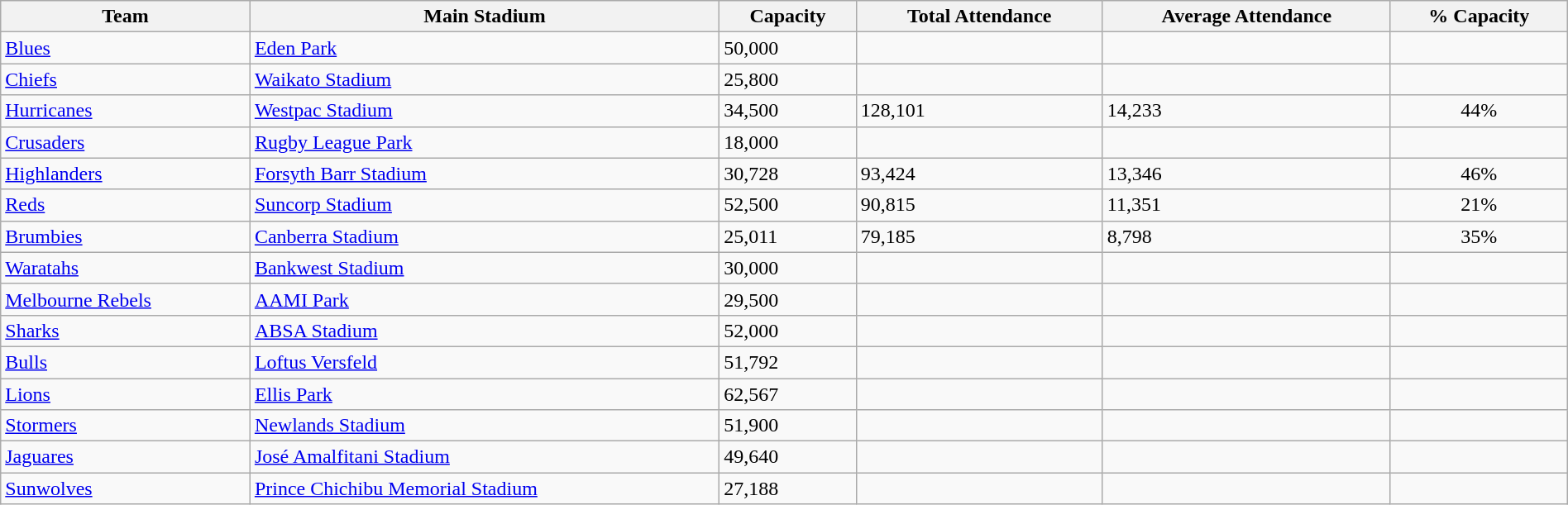<table class="wikitable sortable" style="text-align:left; width:100%;">
<tr>
<th>Team</th>
<th>Main Stadium</th>
<th>Capacity</th>
<th>Total Attendance</th>
<th>Average Attendance</th>
<th>% Capacity</th>
</tr>
<tr>
<td> <a href='#'>Blues</a></td>
<td><a href='#'>Eden Park</a></td>
<td>50,000</td>
<td></td>
<td></td>
<td style="text-align:center;"></td>
</tr>
<tr>
<td> <a href='#'>Chiefs</a></td>
<td><a href='#'>Waikato Stadium</a></td>
<td>25,800</td>
<td></td>
<td></td>
<td style="text-align:center;"></td>
</tr>
<tr>
<td> <a href='#'>Hurricanes</a></td>
<td><a href='#'>Westpac Stadium</a></td>
<td>34,500</td>
<td>128,101</td>
<td>14,233</td>
<td style="text-align:center;">44%</td>
</tr>
<tr>
<td> <a href='#'>Crusaders</a></td>
<td><a href='#'>Rugby League Park</a></td>
<td>18,000</td>
<td></td>
<td></td>
<td style="text-align:center;"></td>
</tr>
<tr>
<td> <a href='#'>Highlanders</a></td>
<td><a href='#'>Forsyth Barr Stadium</a></td>
<td>30,728</td>
<td>93,424</td>
<td>13,346</td>
<td style="text-align:center;">46%</td>
</tr>
<tr>
<td> <a href='#'>Reds</a></td>
<td><a href='#'>Suncorp Stadium</a></td>
<td>52,500</td>
<td>90,815</td>
<td>11,351</td>
<td style="text-align:center;">21%</td>
</tr>
<tr>
<td> <a href='#'>Brumbies</a></td>
<td><a href='#'>Canberra Stadium</a></td>
<td>25,011</td>
<td>79,185</td>
<td>8,798</td>
<td style="text-align:center;">35%</td>
</tr>
<tr>
<td> <a href='#'>Waratahs</a></td>
<td><a href='#'>Bankwest Stadium</a></td>
<td>30,000</td>
<td></td>
<td></td>
<td style="text-align:center;"></td>
</tr>
<tr>
<td> <a href='#'>Melbourne Rebels</a></td>
<td><a href='#'>AAMI Park</a></td>
<td>29,500</td>
<td></td>
<td></td>
<td style="text-align:center;"></td>
</tr>
<tr>
<td> <a href='#'>Sharks</a></td>
<td><a href='#'>ABSA Stadium</a></td>
<td>52,000</td>
<td></td>
<td></td>
<td style="text-align:center;"></td>
</tr>
<tr>
<td> <a href='#'>Bulls</a></td>
<td><a href='#'>Loftus Versfeld</a></td>
<td>51,792</td>
<td></td>
<td></td>
<td style="text-align:center;"></td>
</tr>
<tr>
<td> <a href='#'>Lions</a></td>
<td><a href='#'>Ellis Park</a></td>
<td>62,567</td>
<td></td>
<td></td>
<td style="text-align:center;"></td>
</tr>
<tr>
<td> <a href='#'>Stormers</a></td>
<td><a href='#'>Newlands Stadium</a></td>
<td>51,900</td>
<td></td>
<td></td>
<td style="text-align:center;"></td>
</tr>
<tr>
<td> <a href='#'>Jaguares</a></td>
<td><a href='#'>José Amalfitani Stadium</a></td>
<td>49,640</td>
<td></td>
<td></td>
<td style="text-align:center;"></td>
</tr>
<tr>
<td> <a href='#'>Sunwolves</a></td>
<td><a href='#'>Prince Chichibu Memorial Stadium</a></td>
<td>27,188</td>
<td></td>
<td></td>
<td style="text-align:center;"></td>
</tr>
</table>
